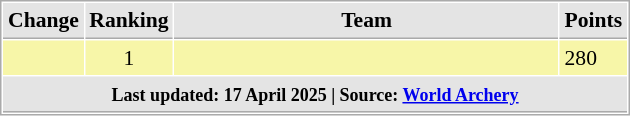<table cellspacing="1" cellpadding="3" style="border:1px solid #aaa; font-size:90%; float: left; margin-left: 1em;">
<tr style="background:#e4e4e4;">
<th style="border-bottom:1px solid #aaa; width:10px;">Change</th>
<th style="border-bottom:1px solid #aaa; width:10px;">Ranking</th>
<th style="border-bottom:1px solid #aaa; width:250px;">Team</th>
<th style="border-bottom:1px solid #aaa; width:30px;">Points</th>
</tr>
<tr style="background:#f7f6a8">
<td style="text-align:center;"></td>
<td style="text-align:center;">1</td>
<td></td>
<td>280</td>
</tr>
<tr style="background:#e4e4e4;">
<th colspan=4 style="border-bottom:1px solid #aaa; width:10px;"><small>Last updated: 17 April 2025 | Source: <a href='#'>World Archery</a></small></th>
</tr>
</table>
